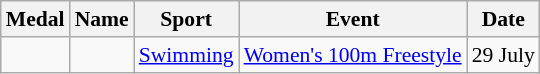<table class="wikitable sortable" style="font-size:90%">
<tr>
<th>Medal</th>
<th>Name</th>
<th>Sport</th>
<th>Event</th>
<th>Date</th>
</tr>
<tr>
<td></td>
<td></td>
<td><a href='#'>Swimming</a></td>
<td><a href='#'>Women's 100m Freestyle</a></td>
<td>29 July</td>
</tr>
</table>
